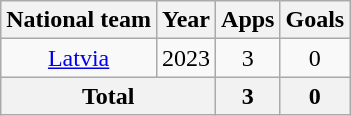<table class=wikitable style="text-align: center">
<tr>
<th>National team</th>
<th>Year</th>
<th>Apps</th>
<th>Goals</th>
</tr>
<tr>
<td><a href='#'>Latvia</a></td>
<td>2023</td>
<td>3</td>
<td>0</td>
</tr>
<tr>
<th colspan="2">Total</th>
<th>3</th>
<th>0</th>
</tr>
</table>
